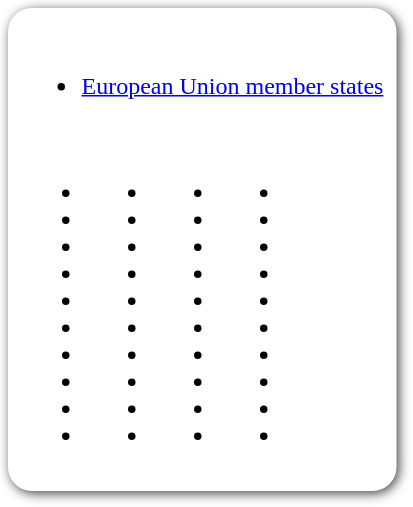<table style=" border-radius:1em; box-shadow: 0.1em 0.1em 0.5em rgba(0,0,0,0.75); background-color: white; border: 1px solid white; padding: 5px;">
<tr style="vertical-align:top;">
<td><br><ul><li> <a href='#'>European Union member states</a></li></ul><table>
<tr>
<td><br><ul><li></li><li></li><li></li><li></li><li></li><li></li><li></li><li></li><li></li><li></li></ul></td>
<td valign="top"><br><ul><li></li><li></li><li></li><li></li><li></li><li></li><li></li><li></li><li></li><li></li></ul></td>
<td valign="top"><br><ul><li></li><li></li><li></li><li></li><li></li><li></li><li></li><li></li><li></li><li></li></ul></td>
<td valign="top"><br><ul><li></li><li></li><li></li><li></li><li></li><li></li><li></li><li></li><li></li><li></li></ul></td>
</tr>
</table>
</td>
</tr>
</table>
